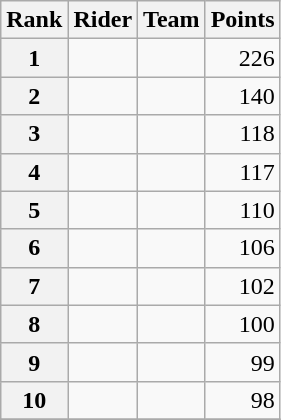<table class="wikitable" margin-bottom:0;">
<tr>
<th scope="col">Rank</th>
<th scope="col">Rider</th>
<th scope="col">Team</th>
<th scope="col">Points</th>
</tr>
<tr>
<th scope="row">1</th>
<td> </td>
<td></td>
<td align="right">226</td>
</tr>
<tr>
<th scope="row">2</th>
<td> </td>
<td></td>
<td align="right">140</td>
</tr>
<tr>
<th scope="row">3</th>
<td></td>
<td></td>
<td align="right">118</td>
</tr>
<tr>
<th scope="row">4</th>
<td></td>
<td></td>
<td align="right">117</td>
</tr>
<tr>
<th scope="row">5</th>
<td></td>
<td></td>
<td align="right">110</td>
</tr>
<tr>
<th scope="row">6</th>
<td></td>
<td></td>
<td align="right">106</td>
</tr>
<tr>
<th scope="row">7</th>
<td></td>
<td></td>
<td align="right">102</td>
</tr>
<tr>
<th scope="row">8</th>
<td></td>
<td></td>
<td align="right">100</td>
</tr>
<tr>
<th scope="row">9</th>
<td></td>
<td></td>
<td align="right">99</td>
</tr>
<tr>
<th scope="row">10</th>
<td> </td>
<td></td>
<td align="right">98</td>
</tr>
<tr>
</tr>
</table>
